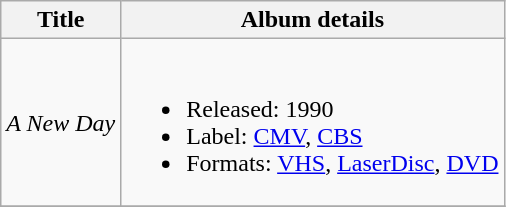<table class="wikitable">
<tr>
<th rowspan="1">Title</th>
<th rowspan="1">Album details</th>
</tr>
<tr>
<td><em>A New Day</em></td>
<td><br><ul><li>Released: 1990</li><li>Label: <a href='#'>CMV</a>, <a href='#'>CBS</a></li><li>Formats: <a href='#'>VHS</a>, <a href='#'>LaserDisc</a>, <a href='#'>DVD</a></li></ul></td>
</tr>
<tr>
</tr>
</table>
